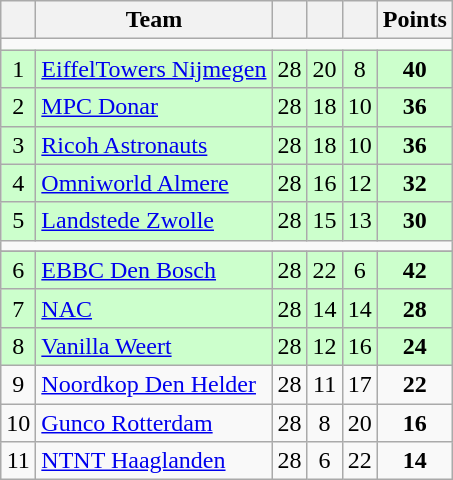<table class="wikitable sortable" style="text-align: center;">
<tr>
<th></th>
<th>Team</th>
<th></th>
<th></th>
<th></th>
<th>Points</th>
</tr>
<tr>
<td colspan=6></td>
</tr>
<tr style="background:#CCFFCC;">
<td>1</td>
<td align=left><a href='#'>EiffelTowers Nijmegen</a></td>
<td>28</td>
<td>20</td>
<td>8</td>
<td><strong>40</strong></td>
</tr>
<tr style="background:#CCFFCC;">
<td>2</td>
<td align=left><a href='#'>MPC Donar</a></td>
<td>28</td>
<td>18</td>
<td>10</td>
<td><strong>36</strong></td>
</tr>
<tr style="background:#CCFFCC;">
<td>3</td>
<td align=left><a href='#'>Ricoh Astronauts</a></td>
<td>28</td>
<td>18</td>
<td>10</td>
<td><strong>36</strong></td>
</tr>
<tr style="background:#CCFFCC;">
<td>4</td>
<td align=left><a href='#'>Omniworld Almere</a></td>
<td>28</td>
<td>16</td>
<td>12</td>
<td><strong>32</strong></td>
</tr>
<tr style="background:#CCFFCC;">
<td>5</td>
<td align=left><a href='#'>Landstede Zwolle</a></td>
<td>28</td>
<td>15</td>
<td>13</td>
<td><strong>30</strong></td>
</tr>
<tr>
<td colspan=6></td>
</tr>
<tr style="background:#CCFFCC;">
</tr>
<tr style="background:#CCFFCC;">
<td>6</td>
<td align=left><a href='#'>EBBC Den Bosch</a></td>
<td>28</td>
<td>22</td>
<td>6</td>
<td><strong>42</strong></td>
</tr>
<tr style="background:#CCFFCC;">
<td>7</td>
<td align=left><a href='#'>NAC</a></td>
<td>28</td>
<td>14</td>
<td>14</td>
<td><strong>28</strong></td>
</tr>
<tr style="background:#CCFFCC;">
<td>8</td>
<td align=left><a href='#'>Vanilla Weert</a></td>
<td>28</td>
<td>12</td>
<td>16</td>
<td><strong>24</strong></td>
</tr>
<tr>
<td>9</td>
<td align=left><a href='#'>Noordkop Den Helder</a></td>
<td>28</td>
<td>11</td>
<td>17</td>
<td><strong>22</strong></td>
</tr>
<tr>
<td>10</td>
<td align=left><a href='#'>Gunco Rotterdam</a></td>
<td>28</td>
<td>8</td>
<td>20</td>
<td><strong>16</strong></td>
</tr>
<tr>
<td>11</td>
<td align=left><a href='#'>NTNT Haaglanden</a></td>
<td>28</td>
<td>6</td>
<td>22</td>
<td><strong>14</strong></td>
</tr>
</table>
